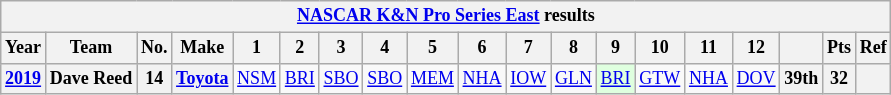<table class="wikitable" style="text-align:center; font-size:75%">
<tr>
<th colspan=23><a href='#'>NASCAR K&N Pro Series East</a> results</th>
</tr>
<tr>
<th>Year</th>
<th>Team</th>
<th>No.</th>
<th>Make</th>
<th>1</th>
<th>2</th>
<th>3</th>
<th>4</th>
<th>5</th>
<th>6</th>
<th>7</th>
<th>8</th>
<th>9</th>
<th>10</th>
<th>11</th>
<th>12</th>
<th></th>
<th>Pts</th>
<th>Ref</th>
</tr>
<tr>
<th><a href='#'>2019</a></th>
<th>Dave Reed</th>
<th>14</th>
<th><a href='#'>Toyota</a></th>
<td><a href='#'>NSM</a></td>
<td><a href='#'>BRI</a></td>
<td><a href='#'>SBO</a></td>
<td><a href='#'>SBO</a></td>
<td><a href='#'>MEM</a></td>
<td><a href='#'>NHA</a></td>
<td><a href='#'>IOW</a></td>
<td><a href='#'>GLN</a></td>
<td style="background:#DFFFDF;"><a href='#'>BRI</a><br></td>
<td><a href='#'>GTW</a></td>
<td><a href='#'>NHA</a></td>
<td><a href='#'>DOV</a></td>
<th>39th</th>
<th>32</th>
<th></th>
</tr>
</table>
